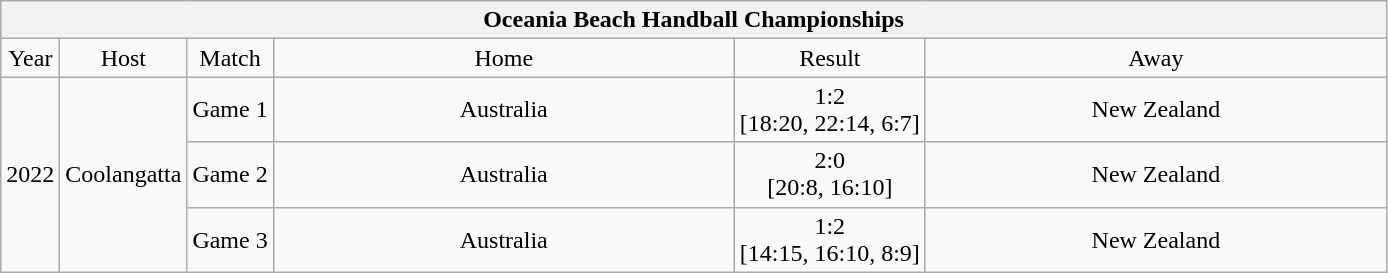<table class="wikitable" style="text-align: center;">
<tr>
<th colspan="6">Oceania Beach Handball Championships</th>
</tr>
<tr>
<td>Year</td>
<td>Host</td>
<td>Match</td>
<td width="300">Home</td>
<td>Result</td>
<td width="300">Away</td>
</tr>
<tr>
<td rowspan="3">2022</td>
<td rowspan="3"> Coolangatta</td>
<td>Game 1</td>
<td> Australia</td>
<td>1:2<br>[18:20, 22:14, 6:7]</td>
<td> New Zealand</td>
</tr>
<tr>
<td>Game 2</td>
<td> Australia</td>
<td>2:0<br>[20:8, 16:10]</td>
<td> New Zealand</td>
</tr>
<tr>
<td>Game 3</td>
<td> Australia</td>
<td>1:2<br>[14:15, 16:10, 8:9]</td>
<td> New Zealand</td>
</tr>
</table>
